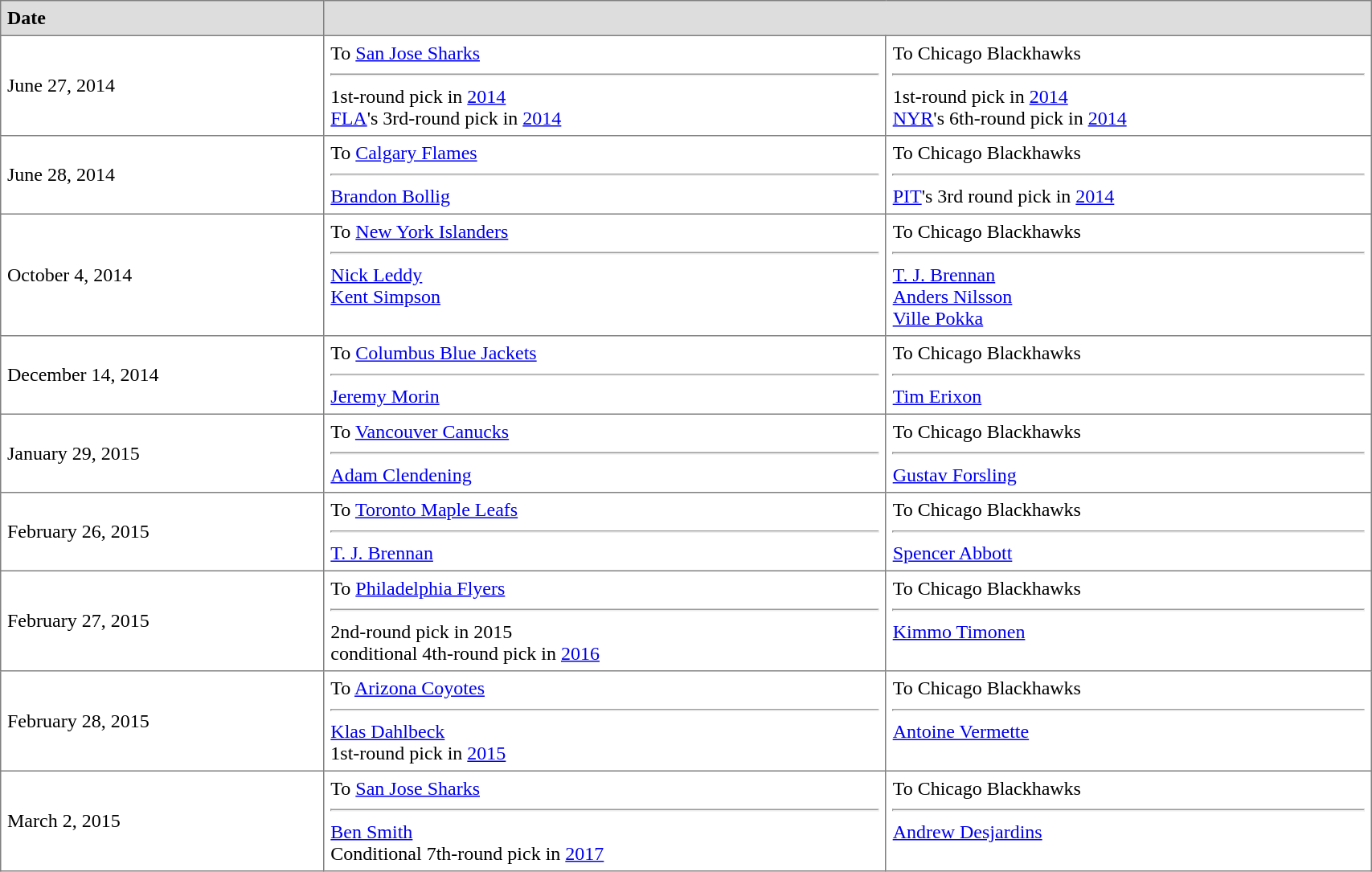<table border="1"  cellpadding="5" style="border-collapse:collapse; width:90%;">
<tr style="background:#ddd;">
<td><strong>Date</strong></td>
<th colspan="2"></th>
</tr>
<tr>
<td>June 27, 2014<br></td>
<td valign="top">To <a href='#'>San Jose Sharks</a><hr>1st-round pick in <a href='#'>2014</a><br><a href='#'>FLA</a>'s 3rd-round pick in <a href='#'>2014</a></td>
<td valign="top">To Chicago Blackhawks<hr>1st-round pick in <a href='#'>2014</a><br><a href='#'>NYR</a>'s 6th-round pick in <a href='#'>2014</a></td>
</tr>
<tr>
<td>June 28, 2014<br></td>
<td valign="top">To <a href='#'>Calgary Flames</a><hr><a href='#'>Brandon Bollig</a></td>
<td valign="top">To Chicago Blackhawks<hr><a href='#'>PIT</a>'s 3rd round pick in <a href='#'>2014</a></td>
</tr>
<tr>
<td>October 4, 2014</td>
<td valign="top">To <a href='#'>New York Islanders</a> <hr><a href='#'>Nick Leddy</a><br><a href='#'>Kent Simpson</a></td>
<td valign="top">To Chicago Blackhawks <hr><a href='#'>T. J. Brennan</a><br><a href='#'>Anders Nilsson</a><br><a href='#'>Ville Pokka</a></td>
</tr>
<tr>
<td>December 14, 2014</td>
<td valign="top">To <a href='#'>Columbus Blue Jackets</a> <hr><a href='#'>Jeremy Morin</a></td>
<td valign="top">To Chicago Blackhawks <hr><a href='#'>Tim Erixon</a></td>
</tr>
<tr>
<td>January 29, 2015</td>
<td valign="top">To <a href='#'>Vancouver Canucks</a> <hr><a href='#'>Adam Clendening</a></td>
<td valign="top">To Chicago Blackhawks <hr><a href='#'>Gustav Forsling</a></td>
</tr>
<tr>
<td>February 26, 2015</td>
<td valign="top">To <a href='#'>Toronto Maple Leafs</a> <hr><a href='#'>T. J. Brennan</a></td>
<td valign="top">To Chicago Blackhawks <hr><a href='#'>Spencer Abbott</a></td>
</tr>
<tr>
<td>February 27, 2015</td>
<td valign="top">To <a href='#'>Philadelphia Flyers</a> <hr> 2nd-round pick in 2015<br>conditional 4th-round pick in <a href='#'>2016</a></td>
<td valign="top">To Chicago Blackhawks<hr> <a href='#'>Kimmo Timonen</a></td>
</tr>
<tr>
<td>February 28, 2015</td>
<td valign="top">To <a href='#'>Arizona Coyotes</a> <hr> <a href='#'>Klas Dahlbeck</a><br>1st-round pick in <a href='#'>2015</a></td>
<td valign="top">To Chicago Blackhawks<hr> <a href='#'>Antoine Vermette</a></td>
</tr>
<tr>
<td>March 2, 2015</td>
<td valign="top">To <a href='#'>San Jose Sharks</a> <hr> <a href='#'>Ben Smith</a><br>Conditional 7th-round pick in <a href='#'>2017</a></td>
<td valign="top">To Chicago Blackhawks<hr> <a href='#'>Andrew Desjardins</a></td>
</tr>
</table>
